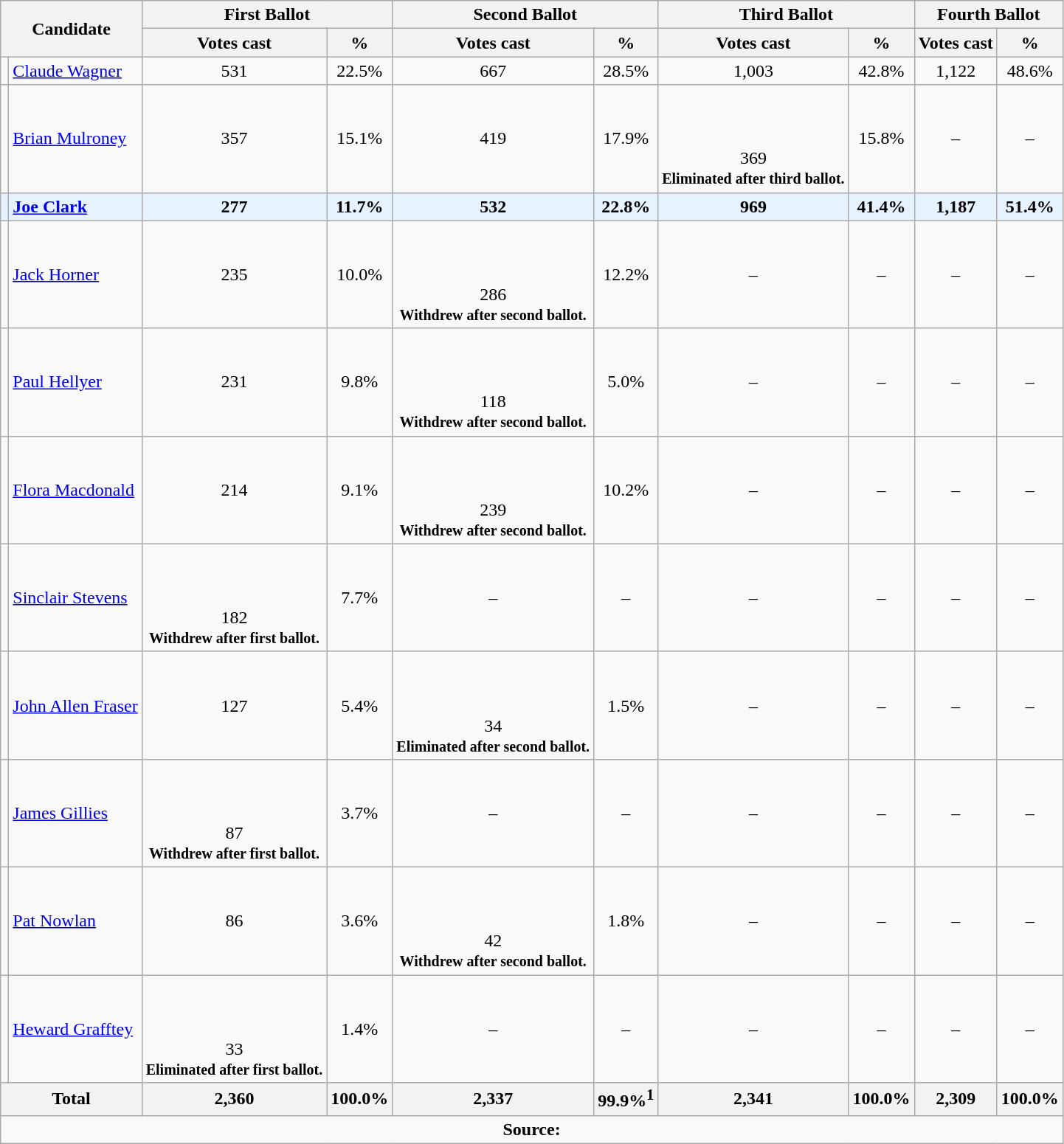<table class="wikitable">
<tr>
<th rowspan="2" colspan="2">Candidate</th>
<th colspan = "2">First Ballot</th>
<th colspan = "2">Second Ballot</th>
<th colspan = "2">Third Ballot</th>
<th colspan = "2">Fourth Ballot</th>
</tr>
<tr>
<th>Votes cast</th>
<th>%</th>
<th>Votes cast</th>
<th>%</th>
<th>Votes cast</th>
<th>%</th>
<th>Votes cast</th>
<th>%</th>
</tr>
<tr>
<td></td>
<td><a href='#'>Claude Wagner</a></td>
<td align = "center">531</td>
<td align = "center">22.5%</td>
<td align = "center">667</td>
<td align = "center">28.5%</td>
<td align = "center">1,003</td>
<td align = "center">42.8%</td>
<td align = "center">1,122</td>
<td align = "center">48.6%</td>
</tr>
<tr>
<td></td>
<td><a href='#'>Brian Mulroney</a></td>
<td align = "center">357</td>
<td align = "center">15.1%</td>
<td align = "center">419</td>
<td align = "center">17.9%</td>
<td align = "center"><br><br><br>369<br><strong><small>Eliminated after third ballot.</small></strong></td>
<td align = "center">15.8%</td>
<td align = "center">–</td>
<td align = "center">–</td>
</tr>
<tr style="background:#E6F2FF">
<td></td>
<td><strong><a href='#'>Joe Clark</a></strong></td>
<td align = "center"><strong>277</strong></td>
<td align = "center"><strong>11.7%</strong></td>
<td align = "center"><strong>532</strong></td>
<td align = "center"><strong>22.8%</strong></td>
<td align = "center"><strong>969</strong></td>
<td align = "center"><strong>41.4%</strong></td>
<td align = "center"><strong>1,187</strong></td>
<td align = "center"><strong>51.4%</strong></td>
</tr>
<tr>
<td></td>
<td><a href='#'>Jack Horner</a></td>
<td align = "center">235</td>
<td align = "center">10.0%</td>
<td align = "center"><br><br><br>286<br><strong><small>Withdrew after second ballot.</small></strong></td>
<td align = "center">12.2%</td>
<td align = "center">–</td>
<td align = "center">–</td>
<td align = "center">–</td>
<td align = "center">–</td>
</tr>
<tr>
<td></td>
<td><a href='#'>Paul Hellyer</a></td>
<td align = "center">231</td>
<td align = "center">9.8%</td>
<td align = "center"><br><br><br>118 <br><strong><small>Withdrew after second ballot.</small></strong></td>
<td align = "center">5.0%</td>
<td align = "center">–</td>
<td align = "center">–</td>
<td align = "center">–</td>
<td align = "center">–</td>
</tr>
<tr>
<td></td>
<td><a href='#'>Flora Macdonald</a></td>
<td align = "center">214</td>
<td align = "center">9.1%</td>
<td align = "center"><br><br><br>239<br><strong><small>Withdrew after second ballot.</small></strong></td>
<td align = "center">10.2%</td>
<td align = "center">–</td>
<td align = "center">–</td>
<td align = "center">–</td>
<td align = "center">–</td>
</tr>
<tr>
<td></td>
<td><a href='#'>Sinclair Stevens</a></td>
<td align = "center"><br><br><br>182<br><strong><small>Withdrew after first ballot.</small></strong></td>
<td align = "center">7.7%</td>
<td align = "center">–</td>
<td align = "center">–</td>
<td align = "center">–</td>
<td align = "center">–</td>
<td align = "center">–</td>
<td align = "center">–</td>
</tr>
<tr>
<td></td>
<td><a href='#'>John Allen Fraser</a></td>
<td align = "center">127</td>
<td align = "center">5.4%</td>
<td align = "center"><br><br><br>34<br><strong><small>Eliminated after second ballot.</small></strong></td>
<td align = "center">1.5%</td>
<td align = "center">–</td>
<td align = "center">–</td>
<td align = "center">–</td>
<td align = "center">–</td>
</tr>
<tr>
<td></td>
<td><a href='#'>James Gillies</a></td>
<td align = "center"><br><br><br>87<br><strong><small>Withdrew after first ballot.</small></strong></td>
<td align = "center">3.7%</td>
<td align = "center">–</td>
<td align = "center">–</td>
<td align = "center">–</td>
<td align = "center">–</td>
<td align = "center">–</td>
<td align = "center">–</td>
</tr>
<tr>
<td></td>
<td><a href='#'>Pat Nowlan</a></td>
<td align = "center">86</td>
<td align = "center">3.6%</td>
<td align = "center"><br><br><br>42<br><strong><small>Withdrew after second ballot.</small></strong></td>
<td align = "center">1.8%</td>
<td align = "center">–</td>
<td align = "center">–</td>
<td align = "center">–</td>
<td align = "center">–</td>
</tr>
<tr>
<td></td>
<td><a href='#'>Heward Grafftey</a></td>
<td align = "center"><br><br><br>33<br> <strong><small>Eliminated after first ballot.</small></strong></td>
<td align = "center">1.4%</td>
<td align = "center">–</td>
<td align = "center">–</td>
<td align = "center">–</td>
<td align = "center">–</td>
<td align = "center">–</td>
<td align = "center">–</td>
</tr>
<tr>
<th colspan = "2">Total</th>
<th>2,360</th>
<th>100.0%</th>
<th>2,337</th>
<th>99.9%<sup>1</sup></th>
<th>2,341</th>
<th>100.0%</th>
<th>2,309</th>
<th>100.0%</th>
</tr>
<tr>
<td colspan=10 align = "center"><strong>Source:</strong>  </td>
</tr>
</table>
